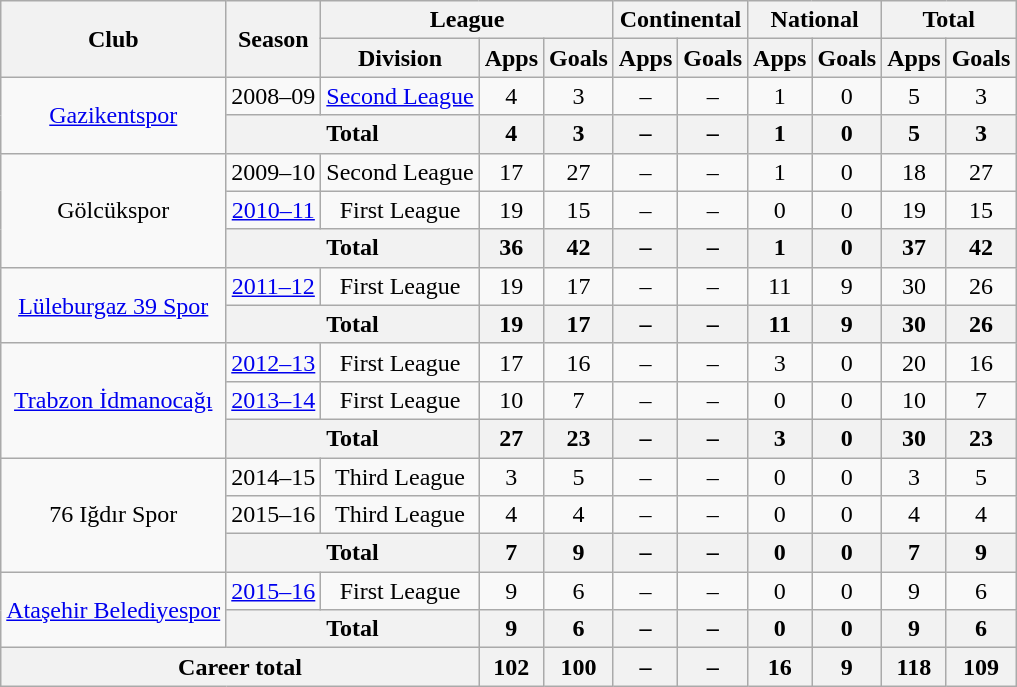<table class="wikitable" style="text-align: center;">
<tr>
<th rowspan="2">Club</th>
<th rowspan="2">Season</th>
<th colspan="3">League</th>
<th colspan="2">Continental</th>
<th colspan="2">National</th>
<th colspan="2">Total</th>
</tr>
<tr>
<th>Division</th>
<th>Apps</th>
<th>Goals</th>
<th>Apps</th>
<th>Goals</th>
<th>Apps</th>
<th>Goals</th>
<th>Apps</th>
<th>Goals</th>
</tr>
<tr>
<td rowspan=2><a href='#'>Gazikentspor</a></td>
<td>2008–09</td>
<td><a href='#'>Second League</a></td>
<td>4</td>
<td>3</td>
<td>–</td>
<td>–</td>
<td>1</td>
<td>0</td>
<td>5</td>
<td>3</td>
</tr>
<tr>
<th colspan="2">Total</th>
<th>4</th>
<th>3</th>
<th>–</th>
<th>–</th>
<th>1</th>
<th>0</th>
<th>5</th>
<th>3</th>
</tr>
<tr>
<td rowspan=3>Gölcükspor</td>
<td>2009–10</td>
<td>Second League</td>
<td>17</td>
<td>27</td>
<td>–</td>
<td>–</td>
<td>1</td>
<td>0</td>
<td>18</td>
<td>27</td>
</tr>
<tr>
<td><a href='#'>2010–11</a></td>
<td>First League</td>
<td>19</td>
<td>15</td>
<td>–</td>
<td>–</td>
<td>0</td>
<td>0</td>
<td>19</td>
<td>15</td>
</tr>
<tr>
<th colspan="2">Total</th>
<th>36</th>
<th>42</th>
<th>–</th>
<th>–</th>
<th>1</th>
<th>0</th>
<th>37</th>
<th>42</th>
</tr>
<tr>
<td rowspan=2><a href='#'>Lüleburgaz 39 Spor</a></td>
<td><a href='#'>2011–12</a></td>
<td>First League</td>
<td>19</td>
<td>17</td>
<td>–</td>
<td>–</td>
<td>11</td>
<td>9</td>
<td>30</td>
<td>26</td>
</tr>
<tr>
<th colspan="2">Total</th>
<th>19</th>
<th>17</th>
<th>–</th>
<th>–</th>
<th>11</th>
<th>9</th>
<th>30</th>
<th>26</th>
</tr>
<tr>
<td rowspan=3><a href='#'>Trabzon İdmanocağı</a></td>
<td><a href='#'>2012–13</a></td>
<td>First League</td>
<td>17</td>
<td>16</td>
<td>–</td>
<td>–</td>
<td>3</td>
<td>0</td>
<td>20</td>
<td>16</td>
</tr>
<tr>
<td><a href='#'>2013–14</a></td>
<td>First League</td>
<td>10</td>
<td>7</td>
<td>–</td>
<td>–</td>
<td>0</td>
<td>0</td>
<td>10</td>
<td>7</td>
</tr>
<tr>
<th colspan="2">Total</th>
<th>27</th>
<th>23</th>
<th>–</th>
<th>–</th>
<th>3</th>
<th>0</th>
<th>30</th>
<th>23</th>
</tr>
<tr>
<td rowspan=3>76 Iğdır Spor</td>
<td>2014–15</td>
<td>Third League</td>
<td>3</td>
<td>5</td>
<td>–</td>
<td>–</td>
<td>0</td>
<td>0</td>
<td>3</td>
<td>5</td>
</tr>
<tr>
<td>2015–16</td>
<td>Third League</td>
<td>4</td>
<td>4</td>
<td>–</td>
<td>–</td>
<td>0</td>
<td>0</td>
<td>4</td>
<td>4</td>
</tr>
<tr>
<th colspan="2">Total</th>
<th>7</th>
<th>9</th>
<th>–</th>
<th>–</th>
<th>0</th>
<th>0</th>
<th>7</th>
<th>9</th>
</tr>
<tr>
<td rowspan=2><a href='#'>Ataşehir Belediyespor</a></td>
<td><a href='#'>2015–16</a></td>
<td>First League</td>
<td>9</td>
<td>6</td>
<td>–</td>
<td>–</td>
<td>0</td>
<td>0</td>
<td>9</td>
<td>6</td>
</tr>
<tr>
<th colspan="2">Total</th>
<th>9</th>
<th>6</th>
<th>–</th>
<th>–</th>
<th>0</th>
<th>0</th>
<th>9</th>
<th>6</th>
</tr>
<tr>
<th colspan="3">Career total</th>
<th>102</th>
<th>100</th>
<th>–</th>
<th>–</th>
<th>16</th>
<th>9</th>
<th>118</th>
<th>109</th>
</tr>
</table>
